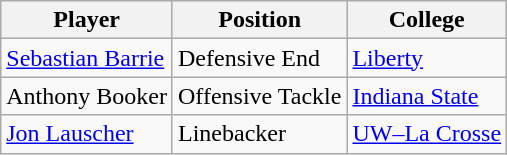<table class="wikitable">
<tr>
<th>Player</th>
<th>Position</th>
<th>College</th>
</tr>
<tr>
<td><a href='#'>Sebastian Barrie</a></td>
<td>Defensive End</td>
<td><a href='#'>Liberty</a></td>
</tr>
<tr>
<td>Anthony Booker</td>
<td>Offensive Tackle</td>
<td><a href='#'>Indiana State</a></td>
</tr>
<tr>
<td><a href='#'>Jon Lauscher</a></td>
<td>Linebacker</td>
<td><a href='#'>UW–La Crosse</a></td>
</tr>
</table>
